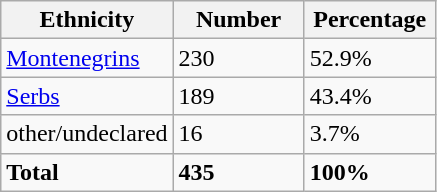<table class="wikitable">
<tr>
<th width="100px">Ethnicity</th>
<th width="80px">Number</th>
<th width="80px">Percentage</th>
</tr>
<tr>
<td><a href='#'>Montenegrins</a></td>
<td>230</td>
<td>52.9%</td>
</tr>
<tr>
<td><a href='#'>Serbs</a></td>
<td>189</td>
<td>43.4%</td>
</tr>
<tr>
<td>other/undeclared</td>
<td>16</td>
<td>3.7%</td>
</tr>
<tr>
<td><strong>Total</strong></td>
<td><strong>435</strong></td>
<td><strong>100%</strong></td>
</tr>
</table>
